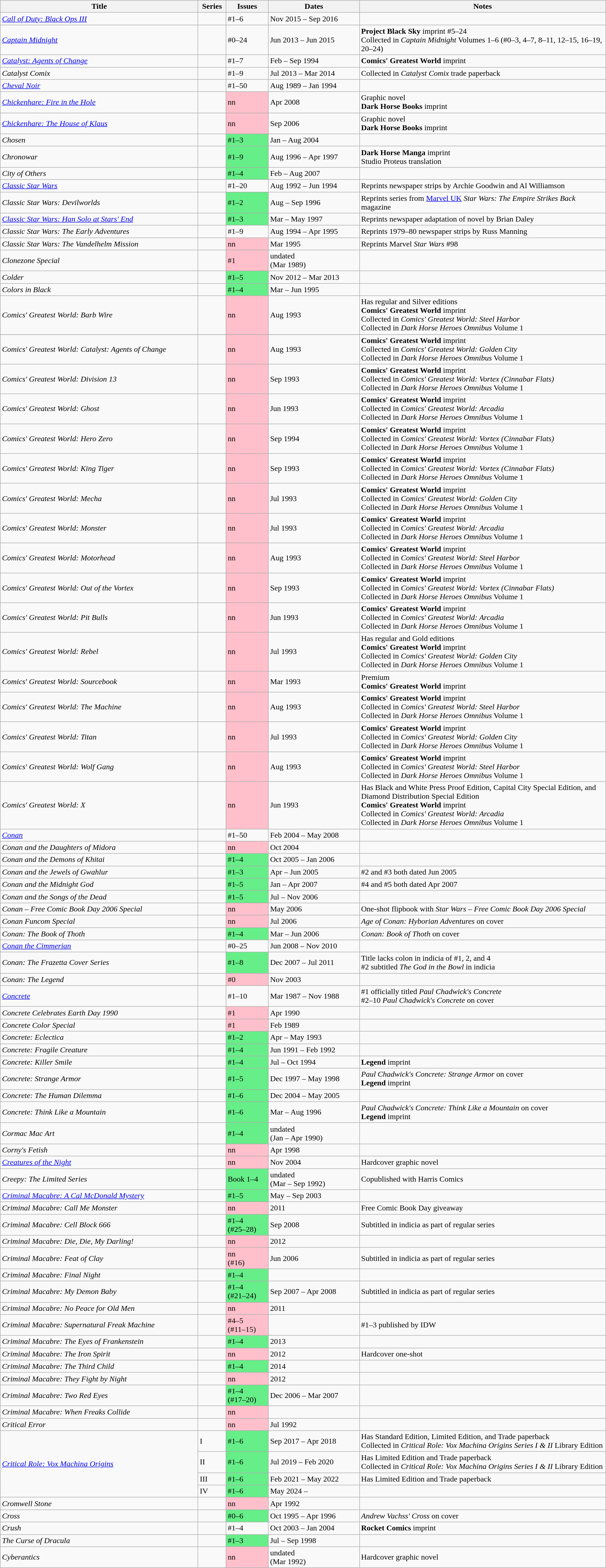<table class="wikitable">
<tr>
<th scope="col" style="width: 400px;">Title</th>
<th scope="col" style="width: 50px;">Series</th>
<th scope="col" style="width: 80px;">Issues</th>
<th scope="col" style="width: 180px;">Dates</th>
<th>Notes</th>
</tr>
<tr>
<td><em><a href='#'>Call of Duty: Black Ops III</a></em></td>
<td></td>
<td>#1–6</td>
<td>Nov 2015 – Sep 2016</td>
<td></td>
</tr>
<tr>
<td><em><a href='#'>Captain Midnight</a></em></td>
<td></td>
<td>#0–24</td>
<td>Jun 2013 – Jun 2015</td>
<td><strong>Project Black Sky</strong> imprint #5–24<br>Collected in <em>Captain Midnight</em> Volumes 1–6 (#0–3, 4–7, 8–11, 12–15, 16–19, 20–24)</td>
</tr>
<tr>
<td><em><a href='#'>Catalyst: Agents of Change</a></em></td>
<td></td>
<td>#1–7</td>
<td>Feb – Sep 1994</td>
<td><strong>Comics' Greatest World</strong> imprint</td>
</tr>
<tr>
<td><em>Catalyst Comix</em></td>
<td></td>
<td>#1–9</td>
<td>Jul 2013 – Mar 2014</td>
<td>Collected in <em>Catalyst Comix</em> trade paperback</td>
</tr>
<tr>
<td><em><a href='#'>Cheval Noir</a></em></td>
<td></td>
<td>#1–50</td>
<td>Aug 1989 – Jan 1994</td>
<td></td>
</tr>
<tr>
<td><em><a href='#'>Chickenhare: Fire in the Hole</a></em></td>
<td></td>
<td style="background:#FFC0CB;">nn</td>
<td>Apr 2008</td>
<td>Graphic novel<br><strong>Dark Horse Books</strong> imprint</td>
</tr>
<tr>
<td><em><a href='#'>Chickenhare: The House of Klaus</a></em></td>
<td></td>
<td style="background:#FFC0CB;">nn</td>
<td>Sep 2006</td>
<td>Graphic novel<br><strong>Dark Horse Books</strong> imprint</td>
</tr>
<tr>
<td><em>Chosen</em></td>
<td></td>
<td style="background:#66EE88;">#1–3</td>
<td>Jan – Aug 2004</td>
<td></td>
</tr>
<tr>
<td><em>Chronowar</em></td>
<td></td>
<td style="background:#66EE88;">#1–9</td>
<td>Aug 1996 – Apr 1997</td>
<td><strong>Dark Horse Manga</strong> imprint<br>Studio Proteus translation</td>
</tr>
<tr>
<td><em>City of Others</em></td>
<td></td>
<td style="background:#66EE88;">#1–4</td>
<td>Feb – Aug 2007</td>
<td></td>
</tr>
<tr>
<td><em><a href='#'>Classic Star Wars</a></em></td>
<td></td>
<td>#1–20</td>
<td>Aug 1992 – Jun 1994</td>
<td>Reprints newspaper strips by Archie Goodwin and Al Williamson</td>
</tr>
<tr>
<td><em>Classic Star Wars: Devilworlds</em></td>
<td></td>
<td style="background:#66EE88;">#1–2</td>
<td>Aug – Sep 1996</td>
<td>Reprints series from <a href='#'>Marvel UK</a> <em>Star Wars: The Empire Strikes Back</em> magazine</td>
</tr>
<tr>
<td><em><a href='#'>Classic Star Wars: Han Solo at Stars' End</a></em></td>
<td></td>
<td style="background:#66EE88;">#1–3</td>
<td>Mar – May 1997</td>
<td>Reprints newspaper adaptation of novel by Brian Daley</td>
</tr>
<tr>
<td><em>Classic Star Wars: The Early Adventures</em></td>
<td></td>
<td>#1–9</td>
<td>Aug 1994 – Apr 1995</td>
<td>Reprints 1979–80 newspaper strips by Russ Manning</td>
</tr>
<tr>
<td><em>Classic Star Wars: The Vandelhelm Mission</em></td>
<td></td>
<td style="background:#FFC0CB;">nn</td>
<td>Mar 1995</td>
<td>Reprints Marvel <em>Star Wars</em> #98</td>
</tr>
<tr>
<td><em>Clonezone Special</em></td>
<td></td>
<td style="background:#FFC0CB;">#1</td>
<td>undated<br>(Mar 1989)</td>
<td></td>
</tr>
<tr>
<td><em>Colder</em></td>
<td></td>
<td style="background:#66EE88;">#1–5</td>
<td>Nov 2012 – Mar 2013</td>
<td></td>
</tr>
<tr>
<td><em>Colors in Black</em></td>
<td></td>
<td style="background:#66EE88;">#1–4</td>
<td>Mar – Jun 1995</td>
<td></td>
</tr>
<tr>
<td><em>Comics' Greatest World: Barb Wire</em></td>
<td></td>
<td style="background:#FFC0CB;">nn</td>
<td>Aug 1993</td>
<td>Has regular and Silver editions<br><strong>Comics' Greatest World</strong> imprint<br>Collected in <em>Comics' Greatest World: Steel Harbor</em><br>Collected in <em>Dark Horse Heroes Omnibus</em> Volume 1</td>
</tr>
<tr>
</tr>
<tr>
<td><em>Comics' Greatest World: Catalyst: Agents of Change</em></td>
<td></td>
<td style="background:#FFC0CB;">nn</td>
<td>Aug 1993</td>
<td><strong>Comics' Greatest World</strong> imprint<br>Collected in <em>Comics' Greatest World: Golden City</em><br>Collected in <em>Dark Horse Heroes Omnibus</em> Volume 1</td>
</tr>
<tr>
<td><em>Comics' Greatest World: Division 13</em></td>
<td></td>
<td style="background:#FFC0CB;">nn</td>
<td>Sep 1993</td>
<td><strong>Comics' Greatest World</strong> imprint<br>Collected in <em>Comics' Greatest World: Vortex (Cinnabar Flats)</em><br>Collected in <em>Dark Horse Heroes Omnibus</em> Volume 1</td>
</tr>
<tr>
<td><em>Comics' Greatest World: Ghost</em></td>
<td></td>
<td style="background:#FFC0CB;">nn</td>
<td>Jun 1993</td>
<td><strong>Comics' Greatest World</strong> imprint<br>Collected in <em>Comics' Greatest World: Arcadia</em><br>Collected in <em>Dark Horse Heroes Omnibus</em> Volume 1</td>
</tr>
<tr>
<td><em>Comics' Greatest World: Hero Zero</em></td>
<td></td>
<td style="background:#FFC0CB;">nn</td>
<td>Sep 1994</td>
<td><strong>Comics' Greatest World</strong> imprint<br>Collected in <em>Comics' Greatest World: Vortex (Cinnabar Flats)</em><br>Collected in <em>Dark Horse Heroes Omnibus</em> Volume 1</td>
</tr>
<tr>
<td><em>Comics' Greatest World: King Tiger</em></td>
<td></td>
<td style="background:#FFC0CB;">nn</td>
<td>Sep 1993</td>
<td><strong>Comics' Greatest World</strong> imprint<br>Collected in <em>Comics' Greatest World: Vortex (Cinnabar Flats)</em><br>Collected in <em>Dark Horse Heroes Omnibus</em> Volume 1</td>
</tr>
<tr>
<td><em>Comics' Greatest World: Mecha</em></td>
<td></td>
<td style="background:#FFC0CB;">nn</td>
<td>Jul 1993</td>
<td><strong>Comics' Greatest World</strong> imprint<br>Collected in <em>Comics' Greatest World: Golden City</em><br>Collected in <em>Dark Horse Heroes Omnibus</em> Volume 1</td>
</tr>
<tr>
<td><em>Comics' Greatest World: Monster</em></td>
<td></td>
<td style="background:#FFC0CB;">nn</td>
<td>Jul 1993</td>
<td><strong>Comics' Greatest World</strong> imprint<br>Collected in <em>Comics' Greatest World: Arcadia</em><br>Collected in <em>Dark Horse Heroes Omnibus</em> Volume 1</td>
</tr>
<tr>
<td><em>Comics' Greatest World: Motorhead</em></td>
<td></td>
<td style="background:#FFC0CB;">nn</td>
<td>Aug 1993</td>
<td><strong>Comics' Greatest World</strong> imprint<br>Collected in <em>Comics' Greatest World: Steel Harbor</em><br>Collected in <em>Dark Horse Heroes Omnibus</em> Volume 1</td>
</tr>
<tr>
<td><em>Comics' Greatest World: Out of the Vortex</em></td>
<td></td>
<td style="background:#FFC0CB;">nn</td>
<td>Sep 1993</td>
<td><strong>Comics' Greatest World</strong> imprint<br>Collected in <em>Comics' Greatest World: Vortex (Cinnabar Flats)</em><br>Collected in <em>Dark Horse Heroes Omnibus</em> Volume 1</td>
</tr>
<tr>
<td><em>Comics' Greatest World: Pit Bulls</em></td>
<td></td>
<td style="background:#FFC0CB;">nn</td>
<td>Jun 1993</td>
<td><strong>Comics' Greatest World</strong> imprint<br>Collected in <em>Comics' Greatest World: Arcadia</em><br>Collected in <em>Dark Horse Heroes Omnibus</em> Volume 1</td>
</tr>
<tr>
<td><em>Comics' Greatest World: Rebel</em></td>
<td></td>
<td style="background:#FFC0CB;">nn</td>
<td>Jul 1993</td>
<td>Has regular and Gold editions<br><strong>Comics' Greatest World</strong> imprint<br>Collected in <em>Comics' Greatest World: Golden City</em><br>Collected in <em>Dark Horse Heroes Omnibus</em> Volume 1</td>
</tr>
<tr>
<td><em>Comics' Greatest World: Sourcebook</em></td>
<td></td>
<td style="background:#FFC0CB;">nn</td>
<td>Mar 1993</td>
<td>Premium<br><strong>Comics' Greatest World</strong> imprint</td>
</tr>
<tr>
<td><em>Comics' Greatest World: The Machine</em></td>
<td></td>
<td style="background:#FFC0CB;">nn</td>
<td>Aug 1993</td>
<td><strong>Comics' Greatest World</strong> imprint<br>Collected in <em>Comics' Greatest World: Steel Harbor</em><br>Collected in <em>Dark Horse Heroes Omnibus</em> Volume 1</td>
</tr>
<tr>
<td><em>Comics' Greatest World: Titan</em></td>
<td></td>
<td style="background:#FFC0CB;">nn</td>
<td>Jul 1993</td>
<td><strong>Comics' Greatest World</strong> imprint<br>Collected in <em>Comics' Greatest World: Golden City</em><br>Collected in <em>Dark Horse Heroes Omnibus</em> Volume 1</td>
</tr>
<tr>
<td><em>Comics' Greatest World: Wolf Gang</em></td>
<td></td>
<td style="background:#FFC0CB;">nn</td>
<td>Aug 1993</td>
<td><strong>Comics' Greatest World</strong> imprint<br>Collected in <em>Comics' Greatest World: Steel Harbor</em><br>Collected in <em>Dark Horse Heroes Omnibus</em> Volume 1</td>
</tr>
<tr>
<td><em>Comics' Greatest World: X</em></td>
<td></td>
<td style="background:#FFC0CB;">nn</td>
<td>Jun 1993</td>
<td>Has Black and White Press Proof Edition, Capital City Special Edition, and Diamond Distribution Special Edition<br><strong>Comics' Greatest World</strong> imprint<br>Collected in <em>Comics' Greatest World: Arcadia</em><br>Collected in <em>Dark Horse Heroes Omnibus</em> Volume 1</td>
</tr>
<tr>
<td><em><a href='#'>Conan</a></em></td>
<td></td>
<td>#1–50</td>
<td>Feb 2004 – May 2008</td>
<td></td>
</tr>
<tr>
<td><em>Conan and the Daughters of Midora</em></td>
<td></td>
<td style="background:#FFC0CB;">nn</td>
<td>Oct 2004</td>
<td></td>
</tr>
<tr>
<td><em>Conan and the Demons of Khitai</em></td>
<td></td>
<td style="background:#66EE88;">#1–4</td>
<td>Oct 2005 – Jan 2006</td>
<td></td>
</tr>
<tr>
<td><em>Conan and the Jewels of Gwahlur</em></td>
<td></td>
<td style="background:#66EE88;">#1–3</td>
<td>Apr – Jun 2005</td>
<td>#2 and #3 both dated Jun 2005</td>
</tr>
<tr>
<td><em>Conan and the Midnight God</em></td>
<td></td>
<td style="background:#66EE88;">#1–5</td>
<td>Jan – Apr 2007</td>
<td>#4 and #5 both dated Apr 2007</td>
</tr>
<tr>
<td><em>Conan and the Songs of the Dead</em></td>
<td></td>
<td style="background:#66EE88;">#1–5</td>
<td>Jul – Nov 2006</td>
<td></td>
</tr>
<tr>
<td><em>Conan – Free Comic Book Day 2006 Special</em></td>
<td></td>
<td style="background:#FFC0CB;">nn</td>
<td>May 2006</td>
<td>One-shot flipbook with <em>Star Wars – Free Comic Book Day 2006 Special</em></td>
</tr>
<tr>
<td><em>Conan Funcom Special</em></td>
<td></td>
<td style="background:#FFC0CB;">nn</td>
<td>Jul 2006</td>
<td><em>Age of Conan: Hyborian Adventures</em> on cover</td>
</tr>
<tr>
<td><em>Conan: The Book of Thoth</em></td>
<td></td>
<td style="background:#66EE88;">#1–4</td>
<td>Mar – Jun 2006</td>
<td><em>Conan: Book of Thoth</em> on cover</td>
</tr>
<tr>
<td><em><a href='#'>Conan the Cimmerian</a></em></td>
<td></td>
<td>#0–25</td>
<td>Jun 2008 – Nov 2010</td>
<td></td>
</tr>
<tr>
<td><em>Conan: The Frazetta Cover Series</em></td>
<td></td>
<td style="background:#66EE88;">#1–8</td>
<td>Dec 2007 – Jul 2011</td>
<td>Title lacks colon in indicia of #1, 2, and 4<br>#2 subtitled <em>The God in the Bowl</em> in indicia</td>
</tr>
<tr>
<td><em>Conan: The Legend</em></td>
<td></td>
<td style="background:#FFC0CB;">#0</td>
<td>Nov 2003</td>
<td></td>
</tr>
<tr>
<td><em><a href='#'>Concrete</a></em></td>
<td></td>
<td>#1–10</td>
<td>Mar 1987 – Nov 1988</td>
<td>#1 officially titled <em>Paul Chadwick's Concrete</em><br>#2–10 <em>Paul Chadwick's Concrete</em> on cover</td>
</tr>
<tr>
<td><em>Concrete Celebrates Earth Day 1990</em></td>
<td></td>
<td style="background:#FFC0CB;">#1</td>
<td>Apr 1990</td>
<td></td>
</tr>
<tr>
<td><em>Concrete Color Special</em></td>
<td></td>
<td style="background:#FFC0CB;">#1</td>
<td>Feb 1989</td>
<td></td>
</tr>
<tr>
<td><em>Concrete: Eclectica</em></td>
<td></td>
<td style="background:#66EE88;">#1–2</td>
<td>Apr – May 1993</td>
<td></td>
</tr>
<tr>
<td><em>Concrete: Fragile Creature</em></td>
<td></td>
<td style="background:#66EE88;">#1–4</td>
<td>Jun 1991 – Feb 1992</td>
<td></td>
</tr>
<tr>
<td><em>Concrete: Killer Smile</em></td>
<td></td>
<td style="background:#66EE88;">#1–4</td>
<td>Jul – Oct 1994</td>
<td><strong>Legend</strong> imprint</td>
</tr>
<tr>
<td><em>Concrete: Strange Armor</em></td>
<td></td>
<td style="background:#66EE88;">#1–5</td>
<td>Dec 1997 – May 1998</td>
<td><em>Paul Chadwick's Concrete: Strange Armor</em> on cover<br><strong>Legend</strong> imprint</td>
</tr>
<tr>
<td><em>Concrete: The Human Dilemma</em></td>
<td></td>
<td style="background:#66EE88;">#1–6</td>
<td>Dec 2004 – May 2005</td>
<td></td>
</tr>
<tr>
<td><em>Concrete: Think Like a Mountain</em></td>
<td></td>
<td style="background:#66EE88;">#1–6</td>
<td>Mar – Aug 1996</td>
<td><em>Paul Chadwick's Concrete: Think Like a Mountain</em> on cover<br><strong>Legend</strong> imprint</td>
</tr>
<tr>
<td><em>Cormac Mac Art</em></td>
<td></td>
<td style="background:#66EE88;">#1–4</td>
<td>undated<br>(Jan – Apr 1990)</td>
<td></td>
</tr>
<tr>
<td><em>Corny's Fetish</em></td>
<td></td>
<td style="background:#FFC0CB;">nn</td>
<td>Apr 1998</td>
<td></td>
</tr>
<tr>
<td><em><a href='#'>Creatures of the Night</a></em></td>
<td></td>
<td style="background:#FFC0CB;">nn</td>
<td>Nov 2004</td>
<td>Hardcover graphic novel</td>
</tr>
<tr>
<td><em>Creepy: The Limited Series</em></td>
<td></td>
<td style="background:#66EE88;">Book 1–4</td>
<td>undated<br>(Mar – Sep 1992)</td>
<td>Copublished with Harris Comics</td>
</tr>
<tr>
<td><em><a href='#'>Criminal Macabre: A Cal McDonald Mystery</a></em></td>
<td></td>
<td style="background:#66EE88;">#1–5</td>
<td>May – Sep 2003</td>
<td></td>
</tr>
<tr>
<td><em>Criminal Macabre: Call Me Monster</em></td>
<td></td>
<td style="background:#FFC0CB;">nn</td>
<td>2011</td>
<td>Free Comic Book Day giveaway</td>
</tr>
<tr>
<td><em>Criminal Macabre: Cell Block 666</em></td>
<td></td>
<td style="background:#66EE88;">#1–4<br>(#25–28)</td>
<td>Sep 2008</td>
<td>Subtitled in indicia as part of regular series</td>
</tr>
<tr>
<td><em>Criminal Macabre: Die, Die, My Darling!</em></td>
<td></td>
<td style="background:#FFC0CB;">nn</td>
<td>2012</td>
<td></td>
</tr>
<tr>
<td><em>Criminal Macabre: Feat of Clay</em></td>
<td></td>
<td style="background:#FFC0CB;">nn<br>(#16)</td>
<td>Jun 2006</td>
<td>Subtitled in indicia as part of regular series</td>
</tr>
<tr>
<td><em>Criminal Macabre: Final Night</em></td>
<td></td>
<td style="background:#66EE88;">#1–4</td>
<td></td>
<td></td>
</tr>
<tr>
<td><em>Criminal Macabre: My Demon Baby</em></td>
<td></td>
<td style="background:#66EE88;">#1–4<br>(#21–24)</td>
<td>Sep 2007 – Apr 2008</td>
<td>Subtitled in indicia as part of regular series</td>
</tr>
<tr>
<td><em>Criminal Macabre: No Peace for Old Men</em></td>
<td></td>
<td style="background:#FFC0CB;">nn</td>
<td>2011</td>
<td></td>
</tr>
<tr>
<td><em>Criminal Macabre: Supernatural Freak Machine</em></td>
<td></td>
<td style="background:#FFC0CB;">#4–5<br>(#11–15)</td>
<td></td>
<td>#1–3 published by IDW</td>
</tr>
<tr>
<td><em>Criminal Macabre: The Eyes of Frankenstein</em></td>
<td></td>
<td style="background:#66EE88;">#1–4</td>
<td>2013</td>
<td></td>
</tr>
<tr>
<td><em>Criminal Macabre: The Iron Spirit</em></td>
<td></td>
<td style="background:#FFC0CB;">nn</td>
<td>2012</td>
<td>Hardcover one-shot</td>
</tr>
<tr>
<td><em>Criminal Macabre: The Third Child</em></td>
<td></td>
<td style="background:#66EE88;">#1–4</td>
<td>2014</td>
<td></td>
</tr>
<tr>
<td><em>Criminal Macabre: They Fight by Night</em></td>
<td></td>
<td style="background:#FFC0CB;">nn</td>
<td>2012</td>
<td></td>
</tr>
<tr>
<td><em>Criminal Macabre: Two Red Eyes</em></td>
<td></td>
<td style="background:#66EE88;">#1–4<br>(#17–20)</td>
<td>Dec 2006 – Mar 2007</td>
<td></td>
</tr>
<tr>
<td><em>Criminal Macabre: When Freaks Collide</em></td>
<td></td>
<td style="background:#FFC0CB;">nn</td>
<td></td>
<td></td>
</tr>
<tr>
<td><em>Critical Error</em></td>
<td></td>
<td style="background:#FFC0CB;">nn</td>
<td>Jul 1992</td>
<td></td>
</tr>
<tr>
<td rowspan="4"><em><a href='#'>Critical Role: Vox Machina Origins</a></em></td>
<td>I</td>
<td style="background:#66EE88;">#1–6</td>
<td>Sep 2017 – Apr 2018</td>
<td>Has Standard Edition, Limited Edition, and Trade paperback<br>Collected in <em>Critical Role: Vox Machina Origins Series I & II</em> Library Edition</td>
</tr>
<tr>
<td>II</td>
<td style="background:#66EE88;">#1–6</td>
<td>Jul 2019 – Feb 2020</td>
<td>Has Limited Edition and Trade paperback<br>Collected in <em>Critical Role: Vox Machina Origins Series I & II</em> Library Edition</td>
</tr>
<tr>
<td>III</td>
<td style="background:#66EE88;">#1–6</td>
<td>Feb 2021 – May 2022</td>
<td>Has Limited Edition and Trade paperback</td>
</tr>
<tr>
<td>IV</td>
<td style="background:#66EE88;">#1–6</td>
<td>May 2024 – </td>
<td></td>
</tr>
<tr>
<td><em>Cromwell Stone</em></td>
<td></td>
<td style="background:#FFC0CB;">nn</td>
<td>Apr 1992</td>
<td></td>
</tr>
<tr>
<td><em>Cross</em></td>
<td></td>
<td style="background:#66EE88;">#0–6</td>
<td>Oct 1995 – Apr 1996</td>
<td><em>Andrew Vachss' Cross</em> on cover</td>
</tr>
<tr>
<td><em>Crush</em></td>
<td></td>
<td>#1–4</td>
<td>Oct 2003 – Jan 2004</td>
<td><strong>Rocket Comics</strong> imprint</td>
</tr>
<tr>
<td><em>The Curse of Dracula</em></td>
<td></td>
<td style="background:#66EE88;">#1–3</td>
<td>Jul – Sep 1998</td>
<td></td>
</tr>
<tr>
<td><em>Cyberantics</em></td>
<td></td>
<td style="background:#FFC0CB;">nn</td>
<td>undated<br>(Mar 1992)</td>
<td>Hardcover graphic novel</td>
</tr>
</table>
